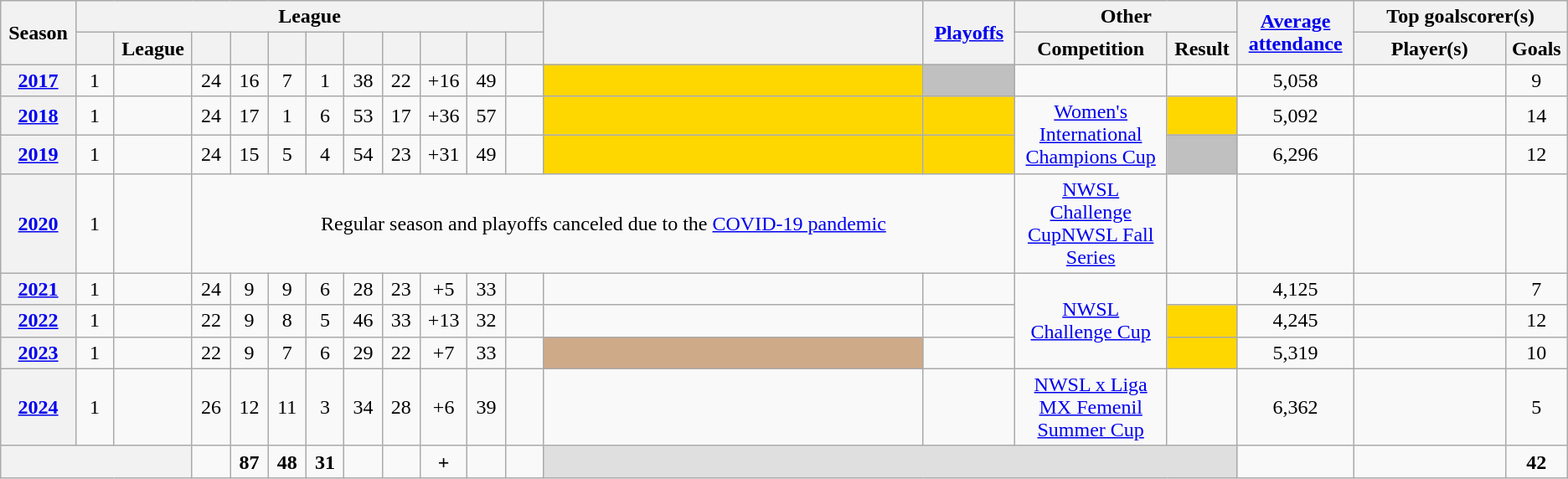<table class="wikitable sortable" style="text-align:center">
<tr>
<th rowspan="2" width="2%" scope="col">Season</th>
<th colspan="11" width="20% scope="colgroup">League</th>
<th rowspan="2" width="20%" scope="colgroup"></th>
<th rowspan="2" width="4%" scope="col"><a href='#'>Playoffs</a></th>
<th colspan="2" width="10%" scope="colgroup">Other</th>
<th rowspan="2" width="4%" scope="col"><a href='#'>Average<br>attendance</a></th>
<th colspan="2" scope="colgroup">Top goalscorer(s)</th>
</tr>
<tr>
<th width="2%" scope="col"></th>
<th width="2%" scope="col">League</th>
<th width="2%" scope="col"></th>
<th width="2%" scope="col"></th>
<th width="2%" scope="col"></th>
<th width="2%" scope="col"></th>
<th width="2%" scope="col"></th>
<th width="2%" scope="col"></th>
<th width="2%" scope="col"></th>
<th width="2%" scope="col"></th>
<th width="2%" scope="col"><a href='#'></a></th>
<th width="8%" scope="col">Competition</th>
<th width="2%" scope="col">Result</th>
<th width="8%" scope="col">Player(s)</th>
<th width="1%" scope="col">Goals</th>
</tr>
<tr>
<th scope="row"><a href='#'>2017</a></th>
<td>1</td>
<td></td>
<td>24</td>
<td>16</td>
<td>7</td>
<td>1</td>
<td>38</td>
<td>22</td>
<td>+16</td>
<td>49</td>
<td></td>
<td style="background-color:#ffd700"></td>
<td style="background-color:#c0c0c0"></td>
<td></td>
<td></td>
<td>5,058</td>
<td align="left"></td>
<td>9</td>
</tr>
<tr>
<th scope="row"><a href='#'>2018</a></th>
<td>1</td>
<td></td>
<td>24</td>
<td>17</td>
<td>1</td>
<td>6</td>
<td>53</td>
<td>17</td>
<td>+36</td>
<td>57</td>
<td></td>
<td style="background-color:#ffd700"></td>
<td style="background-color:#ffd700"></td>
<td rowspan=2><a href='#'>Women's International Champions Cup</a></td>
<td style="background-color:#ffd700"></td>
<td>5,092</td>
<td align="left"></td>
<td>14</td>
</tr>
<tr>
<th scope="row"><a href='#'>2019</a></th>
<td>1</td>
<td></td>
<td>24</td>
<td>15</td>
<td>5</td>
<td>4</td>
<td>54</td>
<td>23</td>
<td>+31</td>
<td>49</td>
<td></td>
<td style="background-color:#ffd700"></td>
<td style="background-color:#ffd700"></td>
<td style="background-color:#c0c0c0"></td>
<td>6,296</td>
<td align="left"></td>
<td>12</td>
</tr>
<tr>
<th scope="row"><a href='#'>2020</a></th>
<td>1</td>
<td></td>
<td colspan=11>Regular season and playoffs canceled due to the <a href='#'>COVID-19 pandemic</a></td>
<td><a href='#'>NWSL Challenge Cup</a><a href='#'>NWSL Fall Series</a></td>
<td></td>
<td></td>
<td align="left"></td>
<td></td>
</tr>
<tr>
<th scope="row"><a href='#'>2021</a></th>
<td>1</td>
<td></td>
<td>24</td>
<td>9</td>
<td>9</td>
<td>6</td>
<td>28</td>
<td>23</td>
<td>+5</td>
<td>33</td>
<td></td>
<td></td>
<td></td>
<td rowspan=3><a href='#'>NWSL Challenge Cup</a></td>
<td></td>
<td>4,125</td>
<td align="left"></td>
<td>7</td>
</tr>
<tr>
<th scope="row"><a href='#'>2022</a></th>
<td>1</td>
<td></td>
<td>22</td>
<td>9</td>
<td>8</td>
<td>5</td>
<td>46</td>
<td>33</td>
<td>+13</td>
<td>32</td>
<td></td>
<td></td>
<td></td>
<td style="background-color:#ffd700"></td>
<td>4,245</td>
<td align="left"></td>
<td>12</td>
</tr>
<tr>
<th scope="row"><a href='#'>2023</a></th>
<td>1</td>
<td></td>
<td>22</td>
<td>9</td>
<td>7</td>
<td>6</td>
<td>29</td>
<td>22</td>
<td>+7</td>
<td>33</td>
<td></td>
<td style="background-color:#cfaa88"></td>
<td></td>
<td style="background-color:#ffd700"></td>
<td>5,319</td>
<td align="left"></td>
<td>10</td>
</tr>
<tr>
<th scope="row"><a href='#'>2024</a></th>
<td>1</td>
<td></td>
<td>26</td>
<td>12</td>
<td>11</td>
<td>3</td>
<td>34</td>
<td>28</td>
<td>+6</td>
<td>39</td>
<td></td>
<td></td>
<td></td>
<td><a href='#'>NWSL x Liga MX Femenil Summer Cup</a></td>
<td></td>
<td>6,362</td>
<td align="left"></td>
<td>5</td>
</tr>
<tr class="sortbottom">
<th scope="row" colspan=3></th>
<td><strong></strong></td>
<td><strong>87</strong></td>
<td><strong>48</strong></td>
<td><strong>31</strong></td>
<td><strong></strong></td>
<td><strong></strong></td>
<td><strong>+</strong></td>
<td><strong></strong></td>
<td><strong></strong></td>
<td style="background-color:#dfdfdf" colspan=4> </td>
<td><strong></strong></td>
<td align="left"><strong></strong></td>
<td><strong>42</strong></td>
</tr>
</table>
